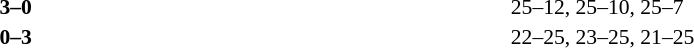<table width=85% cellspacing=1 style=font-size:90%>
<tr>
<th width=20%></th>
<th width=12%></th>
<th width=20%></th>
<th width=33%></th>
</tr>
<tr>
<td align=right><strong></strong></td>
<td align=center><strong>3–0</strong></td>
<td></td>
<td>25–12, 25–10, 25–7</td>
</tr>
<tr>
<td align=right></td>
<td align=center><strong>0–3</strong></td>
<td><strong></strong></td>
<td>22–25, 23–25, 21–25</td>
</tr>
</table>
